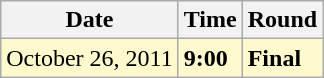<table class="wikitable">
<tr>
<th>Date</th>
<th>Time</th>
<th>Round</th>
</tr>
<tr style=background:lemonchiffon>
<td>October 26, 2011</td>
<td><strong>9:00</strong></td>
<td><strong>Final</strong></td>
</tr>
</table>
